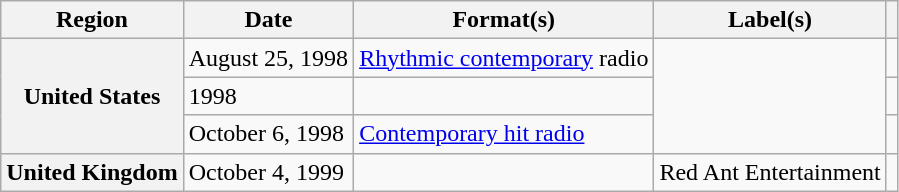<table class="wikitable plainrowheaders">
<tr>
<th scope="col">Region</th>
<th scope="col">Date</th>
<th scope="col">Format(s)</th>
<th scope="col">Label(s)</th>
<th scope="col"></th>
</tr>
<tr>
<th scope="row" rowspan="3">United States</th>
<td>August 25, 1998</td>
<td><a href='#'>Rhythmic contemporary</a> radio</td>
<td rowspan="3"></td>
<td align="center"></td>
</tr>
<tr>
<td>1998</td>
<td></td>
<td align="center"></td>
</tr>
<tr>
<td>October 6, 1998</td>
<td><a href='#'>Contemporary hit radio</a></td>
<td align="center"></td>
</tr>
<tr>
<th scope="row">United Kingdom</th>
<td>October 4, 1999</td>
<td></td>
<td>Red Ant Entertainment</td>
<td align="center"></td>
</tr>
</table>
